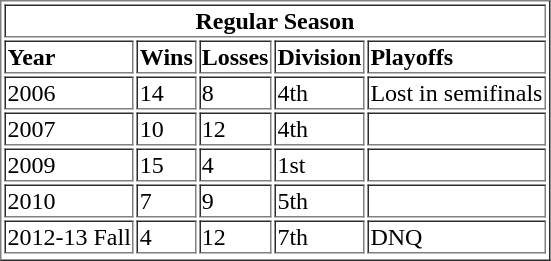<table border="1" cellpadding="1">
<tr>
<td colspan="8" align="center"><strong>Regular Season</strong></td>
</tr>
<tr>
<td><strong>Year</strong></td>
<td><strong>Wins</strong></td>
<td><strong>Losses</strong></td>
<td><strong>Division</strong></td>
<td><strong>Playoffs</strong></td>
</tr>
<tr>
<td>2006</td>
<td>14</td>
<td>8</td>
<td>4th</td>
<td>Lost in semifinals</td>
</tr>
<tr>
<td>2007</td>
<td>10</td>
<td>12</td>
<td>4th</td>
<td></td>
</tr>
<tr>
<td>2009</td>
<td>15</td>
<td>4</td>
<td>1st</td>
<td></td>
</tr>
<tr>
<td>2010</td>
<td>7</td>
<td>9</td>
<td>5th</td>
<td></td>
</tr>
<tr>
<td>2012-13 Fall</td>
<td>4</td>
<td>12</td>
<td>7th</td>
<td>DNQ</td>
</tr>
<tr>
</tr>
</table>
